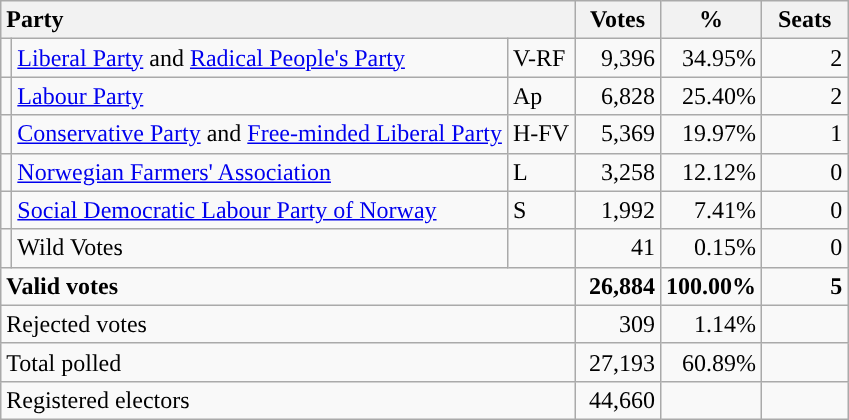<table class="wikitable" border="1" style="text-align:right;">
<tr>
<th style="text-align:left;" colspan=3>Party</th>
<th align=center width="50">Votes</th>
<th align=center width="50">%</th>
<th align=center width="50">Seats</th>
</tr>
<tr>
<td></td>
<td align=left><a href='#'>Liberal Party</a> and <a href='#'>Radical People's Party</a></td>
<td align=left>V-RF</td>
<td>9,396</td>
<td>34.95%</td>
<td>2</td>
</tr>
<tr>
<td style="color:inherit;background:"></td>
<td align=left><a href='#'>Labour Party</a></td>
<td align=left>Ap</td>
<td>6,828</td>
<td>25.40%</td>
<td>2</td>
</tr>
<tr>
<td></td>
<td align=left><a href='#'>Conservative Party</a> and <a href='#'>Free-minded Liberal Party</a></td>
<td align=left>H-FV</td>
<td>5,369</td>
<td>19.97%</td>
<td>1</td>
</tr>
<tr>
<td style="color:inherit;background:"></td>
<td align=left><a href='#'>Norwegian Farmers' Association</a></td>
<td align=left>L</td>
<td>3,258</td>
<td>12.12%</td>
<td>0</td>
</tr>
<tr>
<td style="color:inherit;background:"></td>
<td align=left><a href='#'>Social Democratic Labour Party of Norway</a></td>
<td align=left>S</td>
<td>1,992</td>
<td>7.41%</td>
<td>0</td>
</tr>
<tr>
<td></td>
<td align=left>Wild Votes</td>
<td align=left></td>
<td>41</td>
<td>0.15%</td>
<td>0</td>
</tr>
<tr style="font-weight:bold">
<td align=left colspan=3>Valid votes</td>
<td>26,884</td>
<td>100.00%</td>
<td>5</td>
</tr>
<tr>
<td align=left colspan=3>Rejected votes</td>
<td>309</td>
<td>1.14%</td>
<td></td>
</tr>
<tr>
<td align=left colspan=3>Total polled</td>
<td>27,193</td>
<td>60.89%</td>
<td></td>
</tr>
<tr>
<td align=left colspan=3>Registered electors</td>
<td>44,660</td>
<td></td>
<td></td>
</tr>
</table>
